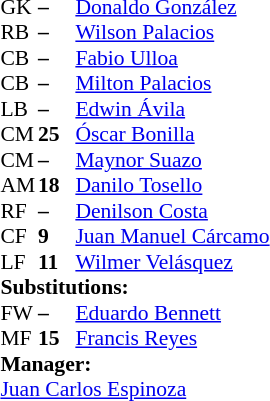<table style="font-size: 90%" cellspacing="0" cellpadding="0" align="center">
<tr>
<td colspan=4></td>
</tr>
<tr>
<th width="25"></th>
<th width="25"></th>
</tr>
<tr>
<td>GK</td>
<td><strong>–</strong></td>
<td> <a href='#'>Donaldo González</a></td>
</tr>
<tr>
<td>RB</td>
<td><strong>–</strong></td>
<td> <a href='#'>Wilson Palacios</a></td>
</tr>
<tr>
<td>CB</td>
<td><strong>–</strong></td>
<td> <a href='#'>Fabio Ulloa</a></td>
</tr>
<tr>
<td>CB</td>
<td><strong>–</strong></td>
<td> <a href='#'>Milton Palacios</a></td>
</tr>
<tr>
<td>LB</td>
<td><strong>–</strong></td>
<td> <a href='#'>Edwin Ávila</a></td>
</tr>
<tr>
<td>CM</td>
<td><strong>25</strong></td>
<td> <a href='#'>Óscar Bonilla</a></td>
</tr>
<tr>
<td>CM</td>
<td><strong>–</strong></td>
<td> <a href='#'>Maynor Suazo</a></td>
</tr>
<tr>
<td>AM</td>
<td><strong>18</strong></td>
<td> <a href='#'>Danilo Tosello</a></td>
</tr>
<tr>
<td>RF</td>
<td><strong>–</strong></td>
<td> <a href='#'>Denilson Costa</a></td>
</tr>
<tr>
<td>CF</td>
<td><strong>9</strong></td>
<td> <a href='#'>Juan Manuel Cárcamo</a></td>
<td></td>
<td></td>
</tr>
<tr>
<td>LF</td>
<td><strong>11</strong></td>
<td> <a href='#'>Wilmer Velásquez</a></td>
<td></td>
<td></td>
</tr>
<tr>
<td colspan=3><strong>Substitutions:</strong></td>
</tr>
<tr>
<td>FW</td>
<td><strong>–</strong></td>
<td> <a href='#'>Eduardo Bennett</a></td>
<td></td>
<td></td>
</tr>
<tr>
<td>MF</td>
<td><strong>15</strong></td>
<td> <a href='#'>Francis Reyes</a></td>
<td></td>
<td></td>
</tr>
<tr>
<td colspan=3><strong>Manager:</strong></td>
</tr>
<tr>
<td colspan=3> <a href='#'>Juan Carlos Espinoza</a></td>
</tr>
</table>
